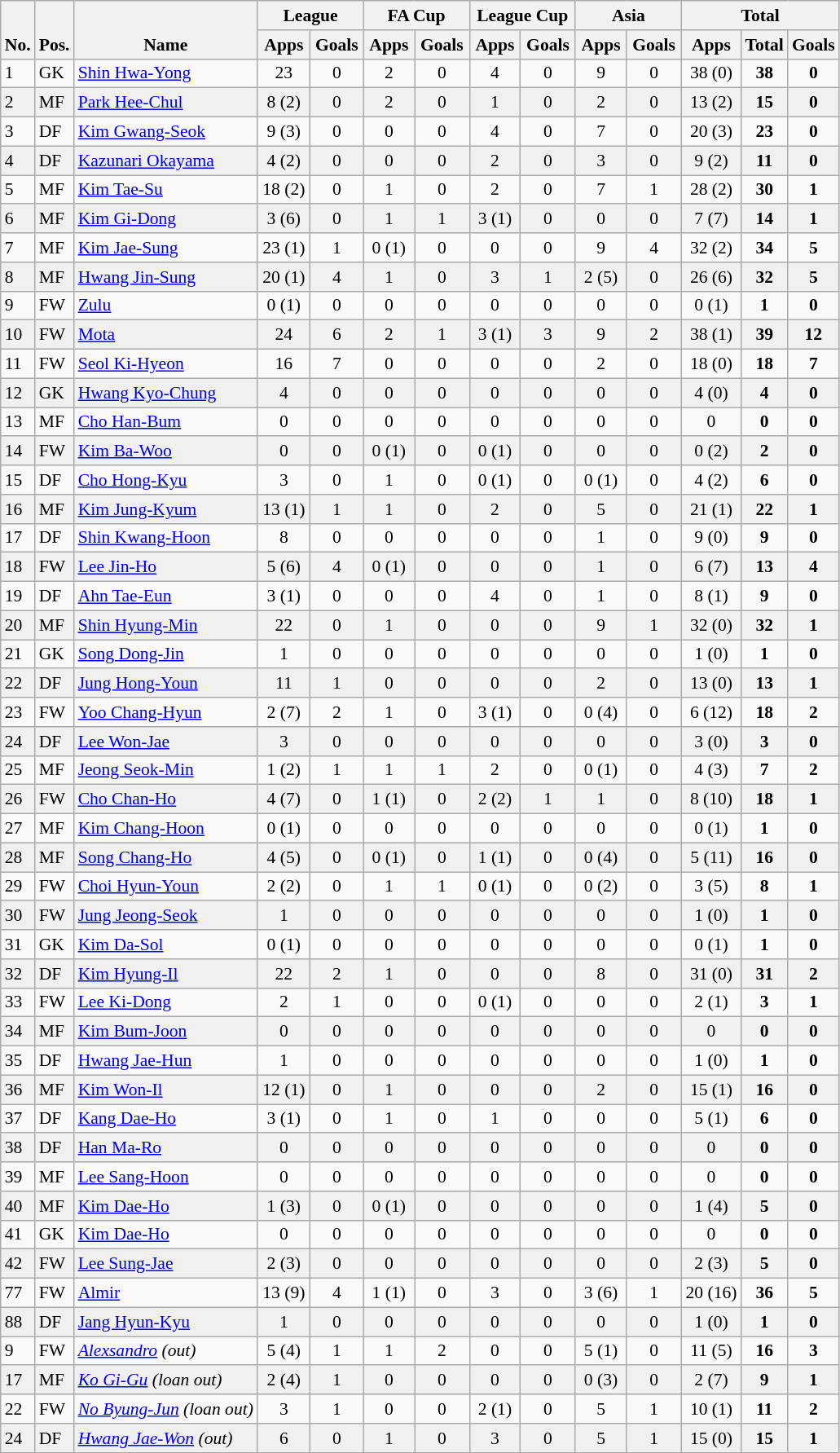<table class="wikitable" style="text-align:center; font-size:90%;">
<tr>
<th rowspan="2" valign="bottom">No.</th>
<th rowspan="2" valign="bottom">Pos.</th>
<th rowspan="2" valign="bottom">Name</th>
<th colspan="2" width="80">League</th>
<th colspan="2" width="80">FA Cup</th>
<th colspan="2" width="80">League Cup</th>
<th colspan="2" width="80">Asia</th>
<th colspan="3" width="120">Total</th>
</tr>
<tr>
<th>Apps</th>
<th>Goals</th>
<th>Apps</th>
<th>Goals</th>
<th>Apps</th>
<th>Goals</th>
<th>Apps</th>
<th>Goals</th>
<th>Apps</th>
<th>Total</th>
<th>Goals</th>
</tr>
<tr>
<td align="left">1</td>
<td align="left">GK</td>
<td align="left"> <a href='#'>Shin Hwa-Yong</a></td>
<td>23</td>
<td>0</td>
<td>2</td>
<td>0</td>
<td>4</td>
<td>0</td>
<td>9</td>
<td>0</td>
<td>38 (0)</td>
<td><strong>38</strong></td>
<td><strong>0</strong></td>
</tr>
<tr bgcolor=#F0F0F0>
<td align="left">2</td>
<td align="left">MF</td>
<td align="left"> <a href='#'>Park Hee-Chul</a></td>
<td>8 (2)</td>
<td>0</td>
<td>2</td>
<td>0</td>
<td>1</td>
<td>0</td>
<td>2</td>
<td>0</td>
<td>13 (2)</td>
<td><strong>15</strong></td>
<td><strong>0</strong></td>
</tr>
<tr>
<td align="left">3</td>
<td align="left">DF</td>
<td align="left"> <a href='#'>Kim Gwang-Seok</a></td>
<td>9 (3)</td>
<td>0</td>
<td>0</td>
<td>0</td>
<td>4</td>
<td>0</td>
<td>7</td>
<td>0</td>
<td>20 (3)</td>
<td><strong>23</strong></td>
<td><strong>0</strong></td>
</tr>
<tr bgcolor=#F0F0F0>
<td align="left">4</td>
<td align="left">DF</td>
<td align="left"> <a href='#'>Kazunari Okayama</a></td>
<td>4 (2)</td>
<td>0</td>
<td>0</td>
<td>0</td>
<td>2</td>
<td>0</td>
<td>3</td>
<td>0</td>
<td>9 (2)</td>
<td><strong>11</strong></td>
<td><strong>0</strong></td>
</tr>
<tr>
<td align="left">5</td>
<td align="left">MF</td>
<td align="left"> <a href='#'>Kim Tae-Su</a></td>
<td>18 (2)</td>
<td>0</td>
<td>1</td>
<td>0</td>
<td>2</td>
<td>0</td>
<td>7</td>
<td>1</td>
<td>28 (2)</td>
<td><strong>30</strong></td>
<td><strong>1</strong></td>
</tr>
<tr bgcolor=#F0F0F0>
<td align="left">6</td>
<td align="left">MF</td>
<td align="left"> <a href='#'>Kim Gi-Dong</a></td>
<td>3 (6)</td>
<td>0</td>
<td>1</td>
<td>1</td>
<td>3 (1)</td>
<td>0</td>
<td>0</td>
<td>0</td>
<td>7 (7)</td>
<td><strong>14</strong></td>
<td><strong>1</strong></td>
</tr>
<tr>
<td align="left">7</td>
<td align="left">MF</td>
<td align="left"> <a href='#'>Kim Jae-Sung</a></td>
<td>23 (1)</td>
<td>1</td>
<td>0 (1)</td>
<td>0</td>
<td>0</td>
<td>0</td>
<td>9</td>
<td>4</td>
<td>32 (2)</td>
<td><strong>34</strong></td>
<td><strong>5</strong></td>
</tr>
<tr bgcolor=#F0F0F0>
<td align="left">8</td>
<td align="left">MF</td>
<td align="left"> <a href='#'>Hwang Jin-Sung</a></td>
<td>20 (1)</td>
<td>4</td>
<td>1</td>
<td>0</td>
<td>3</td>
<td>1</td>
<td>2 (5)</td>
<td>0</td>
<td>26 (6)</td>
<td><strong>32</strong></td>
<td><strong>5</strong></td>
</tr>
<tr>
<td align="left">9</td>
<td align="left">FW</td>
<td align="left"> <a href='#'>Zulu</a></td>
<td>0 (1)</td>
<td>0</td>
<td>0</td>
<td>0</td>
<td>0</td>
<td>0</td>
<td>0</td>
<td>0</td>
<td>0 (1)</td>
<td><strong>1</strong></td>
<td><strong>0</strong></td>
</tr>
<tr bgcolor=#F0F0F0>
<td align="left">10</td>
<td align="left">FW</td>
<td align="left"> <a href='#'>Mota</a></td>
<td>24</td>
<td>6</td>
<td>2</td>
<td>1</td>
<td>3 (1)</td>
<td>3</td>
<td>9</td>
<td>2</td>
<td>38 (1)</td>
<td><strong>39</strong></td>
<td><strong>12</strong></td>
</tr>
<tr>
<td align="left">11</td>
<td align="left">FW</td>
<td align="left"> <a href='#'>Seol Ki-Hyeon</a></td>
<td>16</td>
<td>7</td>
<td>0</td>
<td>0</td>
<td>0</td>
<td>0</td>
<td>2</td>
<td>0</td>
<td>18 (0)</td>
<td><strong>18</strong></td>
<td><strong>7</strong></td>
</tr>
<tr bgcolor=#F0F0F0>
<td align="left">12</td>
<td align="left">GK</td>
<td align="left"> <a href='#'>Hwang Kyo-Chung</a></td>
<td>4</td>
<td>0</td>
<td>0</td>
<td>0</td>
<td>0</td>
<td>0</td>
<td>0</td>
<td>0</td>
<td>4 (0)</td>
<td><strong>4</strong></td>
<td><strong>0</strong></td>
</tr>
<tr>
<td align="left">13</td>
<td align="left">MF</td>
<td align="left"> <a href='#'>Cho Han-Bum</a></td>
<td>0</td>
<td>0</td>
<td>0</td>
<td>0</td>
<td>0</td>
<td>0</td>
<td>0</td>
<td>0</td>
<td>0</td>
<td><strong>0</strong></td>
<td><strong>0</strong></td>
</tr>
<tr bgcolor=#F0F0F0>
<td align="left">14</td>
<td align="left">FW</td>
<td align="left"> <a href='#'>Kim Ba-Woo</a></td>
<td>0</td>
<td>0</td>
<td>0 (1)</td>
<td>0</td>
<td>0 (1)</td>
<td>0</td>
<td>0</td>
<td>0</td>
<td>0 (2)</td>
<td><strong>2</strong></td>
<td><strong>0</strong></td>
</tr>
<tr>
<td align="left">15</td>
<td align="left">DF</td>
<td align="left"> <a href='#'>Cho Hong-Kyu</a></td>
<td>3</td>
<td>0</td>
<td>1</td>
<td>0</td>
<td>0 (1)</td>
<td>0</td>
<td>0 (1)</td>
<td>0</td>
<td>4 (2)</td>
<td><strong>6</strong></td>
<td><strong>0</strong></td>
</tr>
<tr bgcolor=#F0F0F0>
<td align="left">16</td>
<td align="left">MF</td>
<td align="left"> <a href='#'>Kim Jung-Kyum</a></td>
<td>13 (1)</td>
<td>1</td>
<td>1</td>
<td>0</td>
<td>2</td>
<td>0</td>
<td>5</td>
<td>0</td>
<td>21 (1)</td>
<td><strong>22</strong></td>
<td><strong>1</strong></td>
</tr>
<tr>
<td align="left">17</td>
<td align="left">DF</td>
<td align="left"> <a href='#'>Shin Kwang-Hoon</a></td>
<td>8</td>
<td>0</td>
<td>0</td>
<td>0</td>
<td>0</td>
<td>0</td>
<td>1</td>
<td>0</td>
<td>9 (0)</td>
<td><strong>9</strong></td>
<td><strong>0</strong></td>
</tr>
<tr bgcolor=#F0F0F0>
<td align="left">18</td>
<td align="left">FW</td>
<td align="left"> <a href='#'>Lee Jin-Ho</a></td>
<td>5 (6)</td>
<td>4</td>
<td>0 (1)</td>
<td>0</td>
<td>0</td>
<td>0</td>
<td>1</td>
<td>0</td>
<td>6 (7)</td>
<td><strong>13</strong></td>
<td><strong>4</strong></td>
</tr>
<tr>
<td align="left">19</td>
<td align="left">DF</td>
<td align="left"> <a href='#'>Ahn Tae-Eun</a></td>
<td>3 (1)</td>
<td>0</td>
<td>0</td>
<td>0</td>
<td>4</td>
<td>0</td>
<td>1</td>
<td>0</td>
<td>8 (1)</td>
<td><strong>9</strong></td>
<td><strong>0</strong></td>
</tr>
<tr bgcolor=#F0F0F0>
<td align="left">20</td>
<td align="left">MF</td>
<td align="left"> <a href='#'>Shin Hyung-Min</a></td>
<td>22</td>
<td>0</td>
<td>1</td>
<td>0</td>
<td>0</td>
<td>0</td>
<td>9</td>
<td>1</td>
<td>32 (0)</td>
<td><strong>32</strong></td>
<td><strong>1</strong></td>
</tr>
<tr>
<td align="left">21</td>
<td align="left">GK</td>
<td align="left"> <a href='#'>Song Dong-Jin</a></td>
<td>1</td>
<td>0</td>
<td>0</td>
<td>0</td>
<td>0</td>
<td>0</td>
<td>0</td>
<td>0</td>
<td>1 (0)</td>
<td><strong>1</strong></td>
<td><strong>0</strong></td>
</tr>
<tr bgcolor=#F0F0F0>
<td align="left">22</td>
<td align="left">DF</td>
<td align="left"> <a href='#'>Jung Hong-Youn</a></td>
<td>11</td>
<td>1</td>
<td>0</td>
<td>0</td>
<td>0</td>
<td>0</td>
<td>2</td>
<td>0</td>
<td>13 (0)</td>
<td><strong>13</strong></td>
<td><strong>1</strong></td>
</tr>
<tr>
<td align="left">23</td>
<td align="left">FW</td>
<td align="left"> <a href='#'>Yoo Chang-Hyun</a></td>
<td>2 (7)</td>
<td>2</td>
<td>1</td>
<td>0</td>
<td>3 (1)</td>
<td>0</td>
<td>0 (4)</td>
<td>0</td>
<td>6 (12)</td>
<td><strong>18</strong></td>
<td><strong>2</strong></td>
</tr>
<tr bgcolor=#F0F0F0>
<td align="left">24</td>
<td align="left">DF</td>
<td align="left"> <a href='#'>Lee Won-Jae</a></td>
<td>3</td>
<td>0</td>
<td>0</td>
<td>0</td>
<td>0</td>
<td>0</td>
<td>0</td>
<td>0</td>
<td>3 (0)</td>
<td><strong>3</strong></td>
<td><strong>0</strong></td>
</tr>
<tr>
<td align="left">25</td>
<td align="left">MF</td>
<td align="left"> <a href='#'>Jeong Seok-Min</a></td>
<td>1 (2)</td>
<td>1</td>
<td>1</td>
<td>1</td>
<td>2</td>
<td>0</td>
<td>0 (1)</td>
<td>0</td>
<td>4 (3)</td>
<td><strong>7</strong></td>
<td><strong>2</strong></td>
</tr>
<tr bgcolor=#F0F0F0>
<td align="left">26</td>
<td align="left">FW</td>
<td align="left"> <a href='#'>Cho Chan-Ho</a></td>
<td>4 (7)</td>
<td>0</td>
<td>1 (1)</td>
<td>0</td>
<td>2 (2)</td>
<td>1</td>
<td>1</td>
<td>0</td>
<td>8 (10)</td>
<td><strong>18</strong></td>
<td><strong>1</strong></td>
</tr>
<tr>
<td align="left">27</td>
<td align="left">MF</td>
<td align="left"> <a href='#'>Kim Chang-Hoon</a></td>
<td>0 (1)</td>
<td>0</td>
<td>0</td>
<td>0</td>
<td>0</td>
<td>0</td>
<td>0</td>
<td>0</td>
<td>0 (1)</td>
<td><strong>1</strong></td>
<td><strong>0</strong></td>
</tr>
<tr bgcolor=#F0F0F0>
<td align="left">28</td>
<td align="left">MF</td>
<td align="left"> <a href='#'>Song Chang-Ho</a></td>
<td>4 (5)</td>
<td>0</td>
<td>0 (1)</td>
<td>0</td>
<td>1 (1)</td>
<td>0</td>
<td>0 (4)</td>
<td>0</td>
<td>5 (11)</td>
<td><strong>16</strong></td>
<td><strong>0</strong></td>
</tr>
<tr>
<td align="left">29</td>
<td align="left">FW</td>
<td align="left"> <a href='#'>Choi Hyun-Youn</a></td>
<td>2 (2)</td>
<td>0</td>
<td>1</td>
<td>1</td>
<td>0 (1)</td>
<td>0</td>
<td>0 (2)</td>
<td>0</td>
<td>3 (5)</td>
<td><strong>8</strong></td>
<td><strong>1</strong></td>
</tr>
<tr bgcolor=#F0F0F0>
<td align="left">30</td>
<td align="left">FW</td>
<td align="left"> <a href='#'>Jung Jeong-Seok</a></td>
<td>1</td>
<td>0</td>
<td>0</td>
<td>0</td>
<td>0</td>
<td>0</td>
<td>0</td>
<td>0</td>
<td>1 (0)</td>
<td><strong>1</strong></td>
<td><strong>0</strong></td>
</tr>
<tr>
<td align="left">31</td>
<td align="left">GK</td>
<td align="left"> <a href='#'>Kim Da-Sol</a></td>
<td>0 (1)</td>
<td>0</td>
<td>0</td>
<td>0</td>
<td>0</td>
<td>0</td>
<td>0</td>
<td>0</td>
<td>0 (1)</td>
<td><strong>1</strong></td>
<td><strong>0</strong></td>
</tr>
<tr bgcolor=#F0F0F0>
<td align="left">32</td>
<td align="left">DF</td>
<td align="left"> <a href='#'>Kim Hyung-Il</a></td>
<td>22</td>
<td>2</td>
<td>1</td>
<td>0</td>
<td>0</td>
<td>0</td>
<td>8</td>
<td>0</td>
<td>31 (0)</td>
<td><strong>31</strong></td>
<td><strong>2</strong></td>
</tr>
<tr>
<td align="left">33</td>
<td align="left">FW</td>
<td align="left"> <a href='#'>Lee Ki-Dong</a></td>
<td>2</td>
<td>1</td>
<td>0</td>
<td>0</td>
<td>0 (1)</td>
<td>0</td>
<td>0</td>
<td>0</td>
<td>2 (1)</td>
<td><strong>3</strong></td>
<td><strong>1</strong></td>
</tr>
<tr bgcolor=#F0F0F0>
<td align="left">34</td>
<td align="left">MF</td>
<td align="left"> <a href='#'>Kim Bum-Joon</a></td>
<td>0</td>
<td>0</td>
<td>0</td>
<td>0</td>
<td>0</td>
<td>0</td>
<td>0</td>
<td>0</td>
<td>0</td>
<td><strong>0</strong></td>
<td><strong>0</strong></td>
</tr>
<tr>
<td align="left">35</td>
<td align="left">DF</td>
<td align="left"> <a href='#'>Hwang Jae-Hun</a></td>
<td>1</td>
<td>0</td>
<td>0</td>
<td>0</td>
<td>0</td>
<td>0</td>
<td>0</td>
<td>0</td>
<td>1 (0)</td>
<td><strong>1</strong></td>
<td><strong>0</strong></td>
</tr>
<tr bgcolor=#F0F0F0>
<td align="left">36</td>
<td align="left">MF</td>
<td align="left"> <a href='#'>Kim Won-Il</a></td>
<td>12 (1)</td>
<td>0</td>
<td>1</td>
<td>0</td>
<td>0</td>
<td>0</td>
<td>2</td>
<td>0</td>
<td>15 (1)</td>
<td><strong>16</strong></td>
<td><strong>0</strong></td>
</tr>
<tr>
<td align="left">37</td>
<td align="left">DF</td>
<td align="left"> <a href='#'>Kang Dae-Ho</a></td>
<td>3 (1)</td>
<td>0</td>
<td>1</td>
<td>0</td>
<td>1</td>
<td>0</td>
<td>0</td>
<td>0</td>
<td>5 (1)</td>
<td><strong>6</strong></td>
<td><strong>0</strong></td>
</tr>
<tr bgcolor=#F0F0F0>
<td align="left">38</td>
<td align="left">DF</td>
<td align="left"> <a href='#'>Han Ma-Ro</a></td>
<td>0</td>
<td>0</td>
<td>0</td>
<td>0</td>
<td>0</td>
<td>0</td>
<td>0</td>
<td>0</td>
<td>0</td>
<td><strong>0</strong></td>
<td><strong>0</strong></td>
</tr>
<tr>
<td align="left">39</td>
<td align="left">MF</td>
<td align="left"> <a href='#'>Lee Sang-Hoon</a></td>
<td>0</td>
<td>0</td>
<td>0</td>
<td>0</td>
<td>0</td>
<td>0</td>
<td>0</td>
<td>0</td>
<td>0</td>
<td><strong>0</strong></td>
<td><strong>0</strong></td>
</tr>
<tr bgcolor=#F0F0F0>
<td align="left">40</td>
<td align="left">MF</td>
<td align="left"> <a href='#'>Kim Dae-Ho</a></td>
<td>1 (3)</td>
<td>0</td>
<td>0 (1)</td>
<td>0</td>
<td>0</td>
<td>0</td>
<td>0</td>
<td>0</td>
<td>1 (4)</td>
<td><strong>5</strong></td>
<td><strong>0</strong></td>
</tr>
<tr>
<td align="left">41</td>
<td align="left">GK</td>
<td align="left"> <a href='#'>Kim Dae-Ho</a></td>
<td>0</td>
<td>0</td>
<td>0</td>
<td>0</td>
<td>0</td>
<td>0</td>
<td>0</td>
<td>0</td>
<td>0</td>
<td><strong>0</strong></td>
<td><strong>0</strong></td>
</tr>
<tr bgcolor=#F0F0F0>
<td align="left">42</td>
<td align="left">FW</td>
<td align="left"> <a href='#'>Lee Sung-Jae</a></td>
<td>2 (3)</td>
<td>0</td>
<td>0</td>
<td>0</td>
<td>0</td>
<td>0</td>
<td>0</td>
<td>0</td>
<td>2 (3)</td>
<td><strong>5</strong></td>
<td><strong>0</strong></td>
</tr>
<tr>
<td align="left">77</td>
<td align="left">FW</td>
<td align="left"> <a href='#'>Almir</a></td>
<td>13 (9)</td>
<td>4</td>
<td>1 (1)</td>
<td>0</td>
<td>3</td>
<td>0</td>
<td>3 (6)</td>
<td>1</td>
<td>20 (16)</td>
<td><strong>36</strong></td>
<td><strong>5</strong></td>
</tr>
<tr bgcolor=#F0F0F0>
<td align="left">88</td>
<td align="left">DF</td>
<td align="left"> <a href='#'>Jang Hyun-Kyu</a></td>
<td>1</td>
<td>0</td>
<td>0</td>
<td>0</td>
<td>0</td>
<td>0</td>
<td>0</td>
<td>0</td>
<td>1 (0)</td>
<td><strong>1</strong></td>
<td><strong>0</strong></td>
</tr>
<tr>
<td align="left">9</td>
<td align="left">FW</td>
<td align="left"> <em><a href='#'>Alexsandro</a> (out)</em></td>
<td>5 (4)</td>
<td>1</td>
<td>1</td>
<td>2</td>
<td>0</td>
<td>0</td>
<td>5 (1)</td>
<td>0</td>
<td>11 (5)</td>
<td><strong>16</strong></td>
<td><strong>3</strong></td>
</tr>
<tr bgcolor=#F0F0F0>
<td align="left">17</td>
<td align="left">MF</td>
<td align="left"> <em><a href='#'>Ko Gi-Gu</a> (loan out)</em></td>
<td>2 (4)</td>
<td>1</td>
<td>0</td>
<td>0</td>
<td>0</td>
<td>0</td>
<td>0 (3)</td>
<td>0</td>
<td>2 (7)</td>
<td><strong>9</strong></td>
<td><strong>1</strong></td>
</tr>
<tr>
<td align="left">22</td>
<td align="left">FW</td>
<td align="left"> <em><a href='#'>No Byung-Jun</a> (loan out)</em></td>
<td>3</td>
<td>1</td>
<td>0</td>
<td>0</td>
<td>2 (1)</td>
<td>0</td>
<td>5</td>
<td>1</td>
<td>10 (1)</td>
<td><strong>11</strong></td>
<td><strong>2</strong></td>
</tr>
<tr bgcolor=#F0F0F0>
<td align="left">24</td>
<td align="left">DF</td>
<td align="left"> <em><a href='#'>Hwang Jae-Won</a> (out)</em></td>
<td>6</td>
<td>0</td>
<td>1</td>
<td>0</td>
<td>3</td>
<td>0</td>
<td>5</td>
<td>1</td>
<td>15 (0)</td>
<td><strong>15</strong></td>
<td><strong>1</strong></td>
</tr>
</table>
